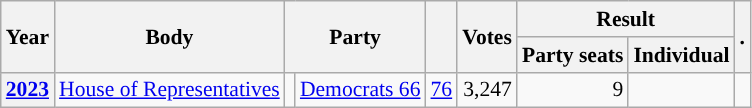<table class="wikitable plainrowheaders sortable" border=2 cellpadding=4 cellspacing=0 style="border: 1px #aaa solid; font-size: 90%; text-align:center;">
<tr>
<th scope="col" rowspan=2>Year</th>
<th scope="col" rowspan=2>Body</th>
<th scope="col" colspan=2 rowspan=2>Party</th>
<th scope="col" rowspan=2></th>
<th scope="col" rowspan=2>Votes</th>
<th scope="colgroup" colspan=2>Result</th>
<th scope="col" rowspan=2 class="unsortable">.</th>
</tr>
<tr>
<th scope="col">Party seats</th>
<th scope="col">Individual</th>
</tr>
<tr>
<th scope="row"><a href='#'>2023</a></th>
<td><a href='#'>House of Representatives</a></td>
<td style="background-color:"></td>
<td><a href='#'>Democrats 66</a></td>
<td style=text-align:right><a href='#'>76</a></td>
<td style=text-align:right>3,247</td>
<td style=text-align:right>9</td>
<td></td>
<td></td>
</tr>
</table>
